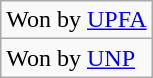<table class="wikitable">
<tr>
<td>Won by <a href='#'>UPFA</a></td>
</tr>
<tr>
<td>Won by <a href='#'>UNP</a></td>
</tr>
</table>
